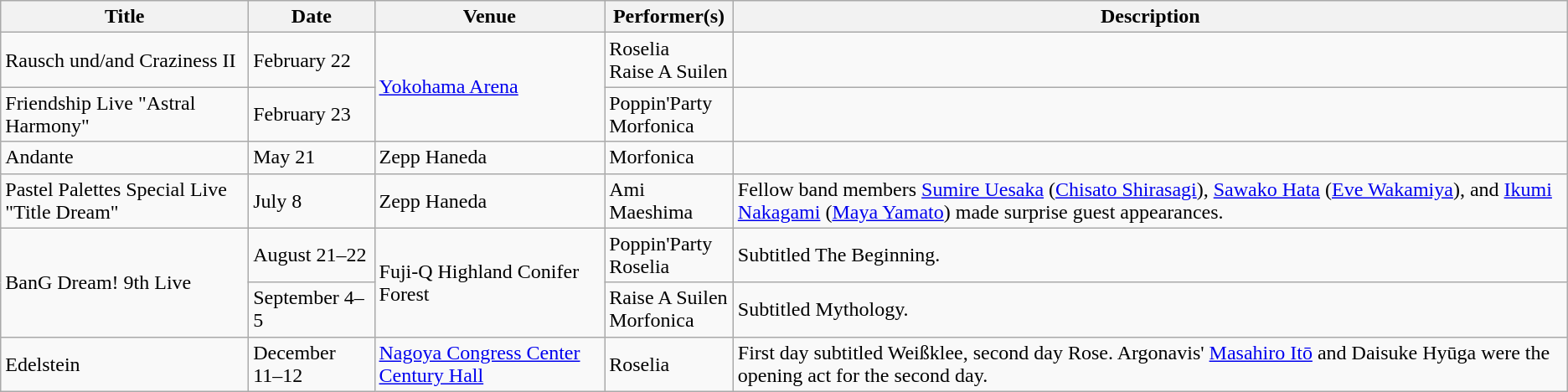<table class="wikitable" text-align: center>
<tr>
<th>Title</th>
<th>Date</th>
<th>Venue</th>
<th>Performer(s)</th>
<th>Description</th>
</tr>
<tr>
<td>Rausch und/and Craziness II</td>
<td>February 22</td>
<td rowspan=2><a href='#'>Yokohama Arena</a></td>
<td>Roselia<br>Raise A Suilen</td>
<td></td>
</tr>
<tr>
<td>Friendship Live "Astral Harmony"</td>
<td>February 23</td>
<td>Poppin'Party<br>Morfonica</td>
<td></td>
</tr>
<tr>
<td>Andante</td>
<td>May 21</td>
<td>Zepp Haneda</td>
<td>Morfonica</td>
<td></td>
</tr>
<tr>
<td>Pastel Palettes Special Live "Title Dream"</td>
<td>July 8</td>
<td>Zepp Haneda</td>
<td>Ami Maeshima</td>
<td> Fellow band members <a href='#'>Sumire Uesaka</a> (<a href='#'>Chisato Shirasagi</a>), <a href='#'>Sawako Hata</a> (<a href='#'>Eve Wakamiya</a>), and <a href='#'>Ikumi Nakagami</a> (<a href='#'>Maya Yamato</a>) made surprise guest appearances.</td>
</tr>
<tr>
<td rowspan=2>BanG Dream! 9th Live</td>
<td>August 21–22</td>
<td rowspan=2>Fuji-Q Highland Conifer Forest</td>
<td>Poppin'Party<br>Roselia</td>
<td>Subtitled The Beginning.</td>
</tr>
<tr>
<td>September 4–5</td>
<td>Raise A Suilen<br>Morfonica</td>
<td>Subtitled Mythology.</td>
</tr>
<tr>
<td>Edelstein</td>
<td>December 11–12</td>
<td><a href='#'>Nagoya Congress Center Century Hall</a></td>
<td>Roselia</td>
<td>First day subtitled Weißklee, second day Rose. Argonavis' <a href='#'>Masahiro Itō</a> and Daisuke Hyūga were the opening act for the second day.</td>
</tr>
</table>
